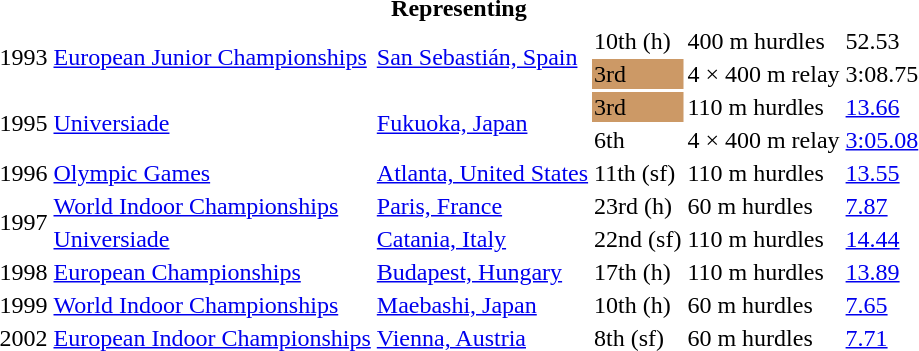<table>
<tr>
<th colspan="6">Representing </th>
</tr>
<tr>
<td rowspan=2>1993</td>
<td rowspan=2><a href='#'>European Junior Championships</a></td>
<td rowspan=2><a href='#'>San Sebastián, Spain</a></td>
<td>10th (h)</td>
<td>400 m hurdles</td>
<td>52.53</td>
</tr>
<tr>
<td bgcolor=cc9966>3rd</td>
<td>4 × 400 m relay</td>
<td>3:08.75</td>
</tr>
<tr>
<td rowspan=2>1995</td>
<td rowspan=2><a href='#'>Universiade</a></td>
<td rowspan=2><a href='#'>Fukuoka, Japan</a></td>
<td bgcolor=cc9966>3rd</td>
<td>110 m hurdles</td>
<td><a href='#'>13.66</a></td>
</tr>
<tr>
<td>6th</td>
<td>4 × 400 m relay</td>
<td><a href='#'>3:05.08</a></td>
</tr>
<tr>
<td>1996</td>
<td><a href='#'>Olympic Games</a></td>
<td><a href='#'>Atlanta, United States</a></td>
<td>11th (sf)</td>
<td>110 m hurdles</td>
<td><a href='#'>13.55</a></td>
</tr>
<tr>
<td rowspan=2>1997</td>
<td><a href='#'>World Indoor Championships</a></td>
<td><a href='#'>Paris, France</a></td>
<td>23rd (h)</td>
<td>60 m hurdles</td>
<td><a href='#'>7.87</a></td>
</tr>
<tr>
<td><a href='#'>Universiade</a></td>
<td><a href='#'>Catania, Italy</a></td>
<td>22nd (sf)</td>
<td>110 m hurdles</td>
<td><a href='#'>14.44</a></td>
</tr>
<tr>
<td>1998</td>
<td><a href='#'>European Championships</a></td>
<td><a href='#'>Budapest, Hungary</a></td>
<td>17th (h)</td>
<td>110 m hurdles</td>
<td><a href='#'>13.89</a></td>
</tr>
<tr>
<td>1999</td>
<td><a href='#'>World Indoor Championships</a></td>
<td><a href='#'>Maebashi, Japan</a></td>
<td>10th (h)</td>
<td>60 m hurdles</td>
<td><a href='#'>7.65</a></td>
</tr>
<tr>
<td>2002</td>
<td><a href='#'>European Indoor Championships</a></td>
<td><a href='#'>Vienna, Austria</a></td>
<td>8th (sf)</td>
<td>60 m hurdles</td>
<td><a href='#'>7.71</a></td>
</tr>
</table>
